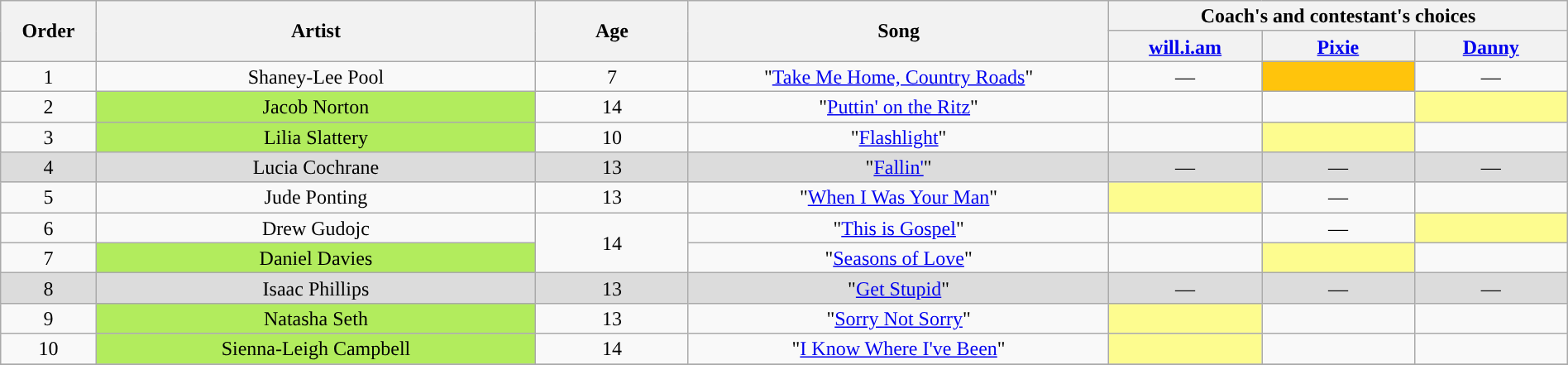<table class="wikitable" style="text-align:center; line-height:17px; font-size:100%; width:100%;">
<tr>
<th scope="col" rowspan="2" width="05%">Order</th>
<th scope="col" rowspan="2" width="23%">Artist</th>
<th scope="col" rowspan="2" width="08%">Age</th>
<th scope="col" rowspan="2" width="22%">Song</th>
<th scope="col" colspan="3" width="24%">Coach's and contestant's choices</th>
</tr>
<tr>
<th width="08%"><a href='#'>will.i.am</a></th>
<th width="08%"><a href='#'>Pixie</a></th>
<th width="08%"><a href='#'>Danny</a></th>
</tr>
<tr>
<td scope="row">1</td>
<td>Shaney-Lee Pool</td>
<td>7</td>
<td>"<a href='#'>Take Me Home, Country Roads</a>"</td>
<td>—</td>
<td style="background:#FFC40C;"><strong></strong></td>
<td>—</td>
</tr>
<tr>
<td scope="row">2</td>
<td style="background-color:#B2EC5D;">Jacob Norton</td>
<td>14</td>
<td>"<a href='#'>Puttin' on the Ritz</a>"</td>
<td><strong></strong></td>
<td><strong></strong></td>
<td style="background:#fdfc8f;"><strong></strong></td>
</tr>
<tr>
<td scope="row">3</td>
<td style="background-color:#B2EC5D;">Lilia Slattery</td>
<td>10</td>
<td>"<a href='#'>Flashlight</a>"</td>
<td><strong></strong></td>
<td style="background:#fdfc8f;"><strong></strong></td>
<td><strong></strong></td>
</tr>
<tr bgcolor=#DCDCDC>
<td scope="row">4</td>
<td>Lucia Cochrane</td>
<td>13</td>
<td>"<a href='#'>Fallin'</a>"</td>
<td>—</td>
<td>—</td>
<td>—</td>
</tr>
<tr>
<td scope="row">5</td>
<td>Jude Ponting</td>
<td>13</td>
<td>"<a href='#'>When I Was Your Man</a>"</td>
<td style="background:#fdfc8f;"><strong></strong></td>
<td>—</td>
<td><strong></strong></td>
</tr>
<tr>
<td scope="row">6</td>
<td>Drew Gudojc</td>
<td rowspan="2">14</td>
<td>"<a href='#'>This is Gospel</a>"</td>
<td><strong></strong></td>
<td>—</td>
<td style="background:#fdfc8f;"><strong></strong></td>
</tr>
<tr>
<td scope="row">7</td>
<td style="background-color:#B2EC5D;">Daniel Davies</td>
<td>"<a href='#'>Seasons of Love</a>"</td>
<td><strong></strong></td>
<td style="background:#fdfc8f;"><strong></strong></td>
<td><strong></strong></td>
</tr>
<tr bgcolor=#DCDCDC>
<td scope="row">8</td>
<td>Isaac Phillips</td>
<td>13</td>
<td>"<a href='#'>Get Stupid</a>"</td>
<td>—</td>
<td>—</td>
<td>—</td>
</tr>
<tr>
<td scope="row">9</td>
<td style="background-color:#B2EC5D;">Natasha Seth</td>
<td>13</td>
<td>"<a href='#'>Sorry Not Sorry</a>"</td>
<td style="background:#fdfc8f;"><strong></strong></td>
<td><strong></strong></td>
<td><strong></strong></td>
</tr>
<tr>
<td scope="row">10</td>
<td style="background-color:#B2EC5D;">Sienna-Leigh Campbell</td>
<td>14</td>
<td>"<a href='#'>I Know Where I've Been</a>"</td>
<td style="background:#fdfc8f;"><strong></strong></td>
<td><strong></strong></td>
<td><strong></strong></td>
</tr>
<tr>
</tr>
</table>
